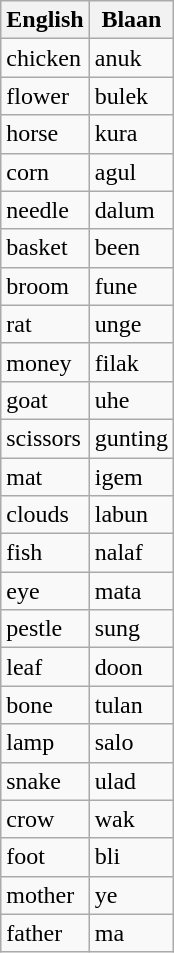<table class="wikitable">
<tr>
<th>English</th>
<th>Blaan</th>
</tr>
<tr>
<td>chicken</td>
<td>anuk</td>
</tr>
<tr>
<td>flower</td>
<td>bulek</td>
</tr>
<tr>
<td>horse</td>
<td>kura</td>
</tr>
<tr>
<td>corn</td>
<td>agul</td>
</tr>
<tr>
<td>needle</td>
<td>dalum</td>
</tr>
<tr>
<td>basket</td>
<td>been</td>
</tr>
<tr>
<td>broom</td>
<td>fune</td>
</tr>
<tr>
<td>rat</td>
<td>unge</td>
</tr>
<tr>
<td>money</td>
<td>filak</td>
</tr>
<tr>
<td>goat</td>
<td>uhe</td>
</tr>
<tr>
<td>scissors</td>
<td>gunting</td>
</tr>
<tr>
<td>mat</td>
<td>igem</td>
</tr>
<tr>
<td>clouds</td>
<td>labun</td>
</tr>
<tr>
<td>fish</td>
<td>nalaf</td>
</tr>
<tr>
<td>eye</td>
<td>mata</td>
</tr>
<tr>
<td>pestle</td>
<td>sung</td>
</tr>
<tr>
<td>leaf</td>
<td>doon</td>
</tr>
<tr>
<td>bone</td>
<td>tulan</td>
</tr>
<tr>
<td>lamp</td>
<td>salo</td>
</tr>
<tr>
<td>snake</td>
<td>ulad</td>
</tr>
<tr>
<td>crow</td>
<td>wak</td>
</tr>
<tr>
<td>foot</td>
<td>bli</td>
</tr>
<tr>
<td>mother</td>
<td>ye</td>
</tr>
<tr>
<td>father</td>
<td>ma</td>
</tr>
</table>
